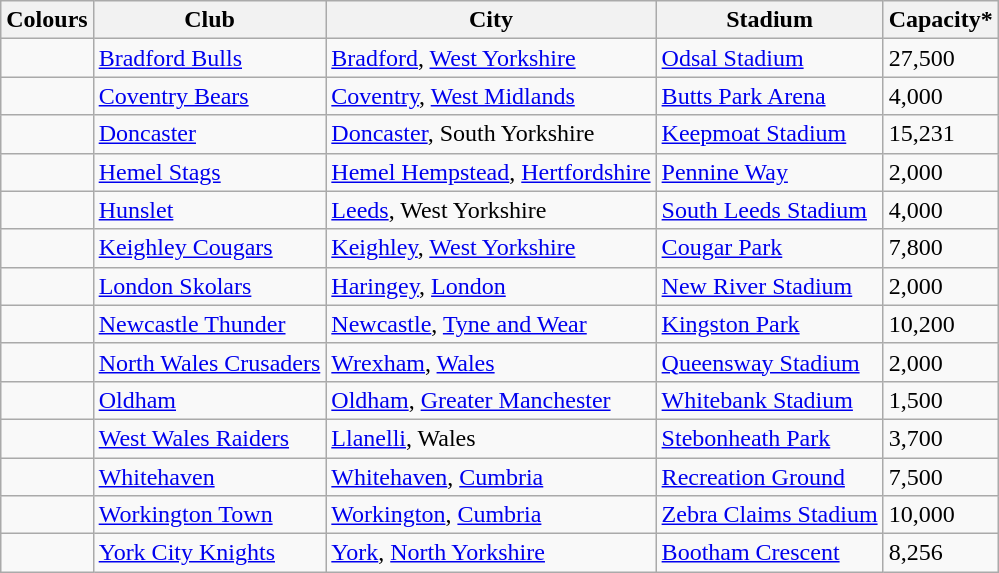<table class="wikitable">
<tr>
<th>Colours</th>
<th>Club</th>
<th>City</th>
<th>Stadium</th>
<th>Capacity*</th>
</tr>
<tr>
<td></td>
<td><a href='#'>Bradford Bulls</a></td>
<td><a href='#'>Bradford</a>, <a href='#'>West Yorkshire</a></td>
<td><a href='#'>Odsal Stadium</a></td>
<td>27,500</td>
</tr>
<tr>
<td></td>
<td><a href='#'>Coventry Bears</a></td>
<td><a href='#'>Coventry</a>, <a href='#'>West Midlands</a></td>
<td><a href='#'>Butts Park Arena</a></td>
<td>4,000</td>
</tr>
<tr>
<td></td>
<td><a href='#'>Doncaster</a></td>
<td><a href='#'>Doncaster</a>, South Yorkshire</td>
<td><a href='#'>Keepmoat Stadium</a></td>
<td>15,231</td>
</tr>
<tr>
<td></td>
<td><a href='#'>Hemel Stags</a></td>
<td><a href='#'>Hemel Hempstead</a>, <a href='#'>Hertfordshire</a></td>
<td><a href='#'>Pennine Way</a></td>
<td>2,000</td>
</tr>
<tr>
<td></td>
<td><a href='#'>Hunslet</a></td>
<td><a href='#'>Leeds</a>, West Yorkshire</td>
<td><a href='#'>South Leeds Stadium</a></td>
<td>4,000</td>
</tr>
<tr>
<td></td>
<td><a href='#'>Keighley Cougars</a></td>
<td><a href='#'>Keighley</a>, <a href='#'>West Yorkshire</a></td>
<td><a href='#'>Cougar Park</a></td>
<td>7,800</td>
</tr>
<tr>
<td></td>
<td><a href='#'>London Skolars</a></td>
<td><a href='#'>Haringey</a>, <a href='#'>London</a></td>
<td><a href='#'>New River Stadium</a></td>
<td>2,000</td>
</tr>
<tr>
<td></td>
<td><a href='#'>Newcastle Thunder</a></td>
<td><a href='#'>Newcastle</a>, <a href='#'>Tyne and Wear</a></td>
<td><a href='#'>Kingston Park</a></td>
<td>10,200</td>
</tr>
<tr>
<td></td>
<td><a href='#'>North Wales Crusaders</a></td>
<td><a href='#'>Wrexham</a>, <a href='#'>Wales</a></td>
<td><a href='#'>Queensway Stadium</a></td>
<td>2,000</td>
</tr>
<tr>
<td></td>
<td><a href='#'>Oldham</a></td>
<td><a href='#'>Oldham</a>, <a href='#'>Greater Manchester</a></td>
<td><a href='#'>Whitebank Stadium</a></td>
<td>1,500</td>
</tr>
<tr>
<td></td>
<td><a href='#'>West Wales Raiders</a></td>
<td><a href='#'>Llanelli</a>, Wales</td>
<td><a href='#'>Stebonheath Park</a></td>
<td>3,700</td>
</tr>
<tr>
<td></td>
<td><a href='#'>Whitehaven</a></td>
<td><a href='#'>Whitehaven</a>, <a href='#'>Cumbria</a></td>
<td><a href='#'>Recreation Ground</a></td>
<td>7,500</td>
</tr>
<tr>
<td></td>
<td><a href='#'>Workington Town</a></td>
<td><a href='#'>Workington</a>, <a href='#'>Cumbria</a></td>
<td><a href='#'>Zebra Claims Stadium</a></td>
<td>10,000</td>
</tr>
<tr>
<td></td>
<td><a href='#'>York City Knights</a></td>
<td><a href='#'>York</a>, <a href='#'>North Yorkshire</a></td>
<td><a href='#'>Bootham Crescent</a></td>
<td>8,256</td>
</tr>
</table>
